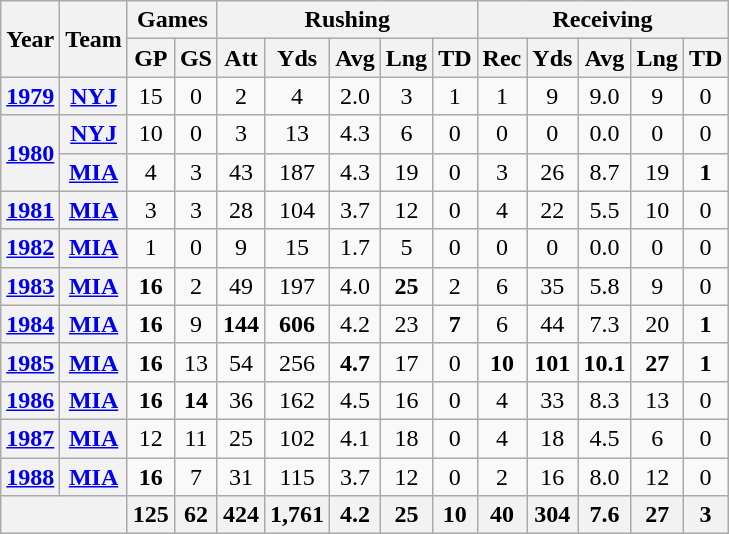<table class="wikitable" style="text-align:center;">
<tr>
<th rowspan="2">Year</th>
<th rowspan="2">Team</th>
<th colspan="2">Games</th>
<th colspan="5">Rushing</th>
<th colspan="5">Receiving</th>
</tr>
<tr>
<th>GP</th>
<th>GS</th>
<th>Att</th>
<th>Yds</th>
<th>Avg</th>
<th>Lng</th>
<th>TD</th>
<th>Rec</th>
<th>Yds</th>
<th>Avg</th>
<th>Lng</th>
<th>TD</th>
</tr>
<tr>
<th><a href='#'>1979</a></th>
<th><a href='#'>NYJ</a></th>
<td>15</td>
<td>0</td>
<td>2</td>
<td>4</td>
<td>2.0</td>
<td>3</td>
<td>1</td>
<td>1</td>
<td>9</td>
<td>9.0</td>
<td>9</td>
<td>0</td>
</tr>
<tr>
<th rowspan="2"><a href='#'>1980</a></th>
<th><a href='#'>NYJ</a></th>
<td>10</td>
<td>0</td>
<td>3</td>
<td>13</td>
<td>4.3</td>
<td>6</td>
<td>0</td>
<td>0</td>
<td>0</td>
<td>0.0</td>
<td>0</td>
<td>0</td>
</tr>
<tr>
<th><a href='#'>MIA</a></th>
<td>4</td>
<td>3</td>
<td>43</td>
<td>187</td>
<td>4.3</td>
<td>19</td>
<td>0</td>
<td>3</td>
<td>26</td>
<td>8.7</td>
<td>19</td>
<td><strong>1</strong></td>
</tr>
<tr>
<th><a href='#'>1981</a></th>
<th><a href='#'>MIA</a></th>
<td>3</td>
<td>3</td>
<td>28</td>
<td>104</td>
<td>3.7</td>
<td>12</td>
<td>0</td>
<td>4</td>
<td>22</td>
<td>5.5</td>
<td>10</td>
<td>0</td>
</tr>
<tr>
<th><a href='#'>1982</a></th>
<th><a href='#'>MIA</a></th>
<td>1</td>
<td>0</td>
<td>9</td>
<td>15</td>
<td>1.7</td>
<td>5</td>
<td>0</td>
<td>0</td>
<td>0</td>
<td>0.0</td>
<td>0</td>
<td>0</td>
</tr>
<tr>
<th><a href='#'>1983</a></th>
<th><a href='#'>MIA</a></th>
<td><strong>16</strong></td>
<td>2</td>
<td>49</td>
<td>197</td>
<td>4.0</td>
<td><strong>25</strong></td>
<td>2</td>
<td>6</td>
<td>35</td>
<td>5.8</td>
<td>9</td>
<td>0</td>
</tr>
<tr>
<th><a href='#'>1984</a></th>
<th><a href='#'>MIA</a></th>
<td><strong>16</strong></td>
<td>9</td>
<td><strong>144</strong></td>
<td><strong>606</strong></td>
<td>4.2</td>
<td>23</td>
<td><strong>7</strong></td>
<td>6</td>
<td>44</td>
<td>7.3</td>
<td>20</td>
<td><strong>1</strong></td>
</tr>
<tr>
<th><a href='#'>1985</a></th>
<th><a href='#'>MIA</a></th>
<td><strong>16</strong></td>
<td>13</td>
<td>54</td>
<td>256</td>
<td><strong>4.7</strong></td>
<td>17</td>
<td>0</td>
<td><strong>10</strong></td>
<td><strong>101</strong></td>
<td><strong>10.1</strong></td>
<td><strong>27</strong></td>
<td><strong>1</strong></td>
</tr>
<tr>
<th><a href='#'>1986</a></th>
<th><a href='#'>MIA</a></th>
<td><strong>16</strong></td>
<td><strong>14</strong></td>
<td>36</td>
<td>162</td>
<td>4.5</td>
<td>16</td>
<td>0</td>
<td>4</td>
<td>33</td>
<td>8.3</td>
<td>13</td>
<td>0</td>
</tr>
<tr>
<th><a href='#'>1987</a></th>
<th><a href='#'>MIA</a></th>
<td>12</td>
<td>11</td>
<td>25</td>
<td>102</td>
<td>4.1</td>
<td>18</td>
<td>0</td>
<td>4</td>
<td>18</td>
<td>4.5</td>
<td>6</td>
<td>0</td>
</tr>
<tr>
<th><a href='#'>1988</a></th>
<th><a href='#'>MIA</a></th>
<td><strong>16</strong></td>
<td>7</td>
<td>31</td>
<td>115</td>
<td>3.7</td>
<td>12</td>
<td>0</td>
<td>2</td>
<td>16</td>
<td>8.0</td>
<td>12</td>
<td>0</td>
</tr>
<tr>
<th colspan="2"></th>
<th>125</th>
<th>62</th>
<th>424</th>
<th>1,761</th>
<th>4.2</th>
<th>25</th>
<th>10</th>
<th>40</th>
<th>304</th>
<th>7.6</th>
<th>27</th>
<th>3</th>
</tr>
</table>
